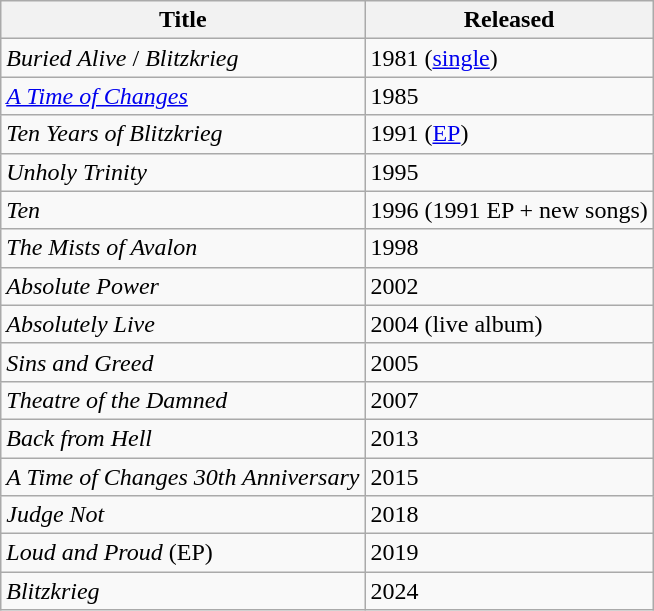<table class="wikitable">
<tr>
<th>Title</th>
<th>Released</th>
</tr>
<tr>
<td><em>Buried Alive</em> / <em>Blitzkrieg</em></td>
<td>1981 (<a href='#'>single</a>)</td>
</tr>
<tr>
<td><em><a href='#'>A Time of Changes</a></em></td>
<td>1985</td>
</tr>
<tr>
<td><em>Ten Years of Blitzkrieg</em></td>
<td>1991 (<a href='#'>EP</a>)</td>
</tr>
<tr>
<td><em>Unholy Trinity</em></td>
<td>1995</td>
</tr>
<tr>
<td><em>Ten</em></td>
<td>1996 (1991 EP + new songs)</td>
</tr>
<tr>
<td><em>The Mists of Avalon</em></td>
<td>1998</td>
</tr>
<tr>
<td><em>Absolute Power</em></td>
<td>2002</td>
</tr>
<tr>
<td><em>Absolutely Live</em></td>
<td>2004 (live album)</td>
</tr>
<tr>
<td><em>Sins and Greed</em></td>
<td>2005</td>
</tr>
<tr>
<td><em>Theatre of the Damned</em></td>
<td>2007</td>
</tr>
<tr>
<td><em>Back from Hell</em></td>
<td>2013</td>
</tr>
<tr>
<td><em>A Time of Changes 30th Anniversary</em></td>
<td>2015</td>
</tr>
<tr>
<td><em>Judge Not</em></td>
<td>2018</td>
</tr>
<tr>
<td><em>Loud and Proud</em> (EP)</td>
<td>2019</td>
</tr>
<tr>
<td><em>Blitzkrieg</em></td>
<td>2024</td>
</tr>
</table>
